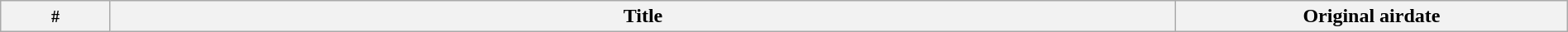<table class="wikitable plainrowheaders" style="width:100%;">
<tr>
<th width="7%"><small>#</small></th>
<th width="68%">Title</th>
<th width="25%">Original airdate<br>














</th>
</tr>
</table>
